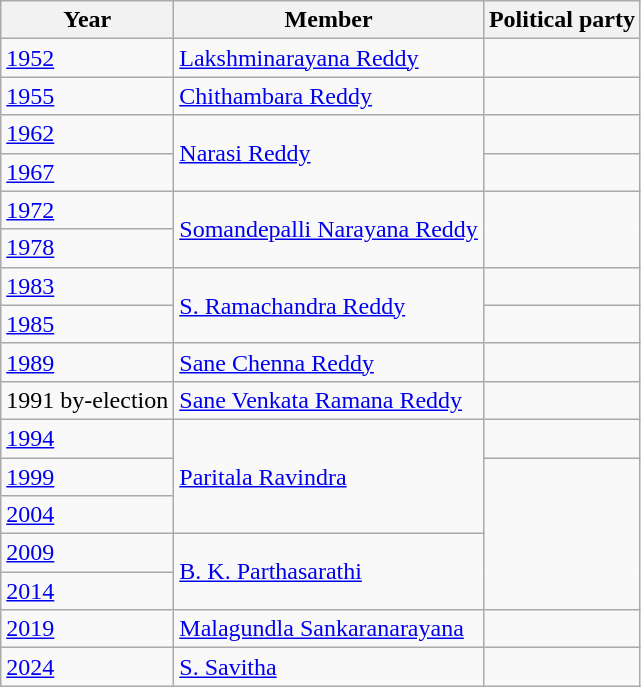<table class="wikitable sortable">
<tr>
<th>Year</th>
<th>Member</th>
<th colspan="2">Political party</th>
</tr>
<tr>
<td><a href='#'>1952</a></td>
<td><a href='#'>Lakshminarayana Reddy</a></td>
<td></td>
</tr>
<tr>
<td><a href='#'>1955</a></td>
<td><a href='#'>Chithambara Reddy</a></td>
<td></td>
</tr>
<tr>
<td><a href='#'>1962</a></td>
<td rowspan=2><a href='#'>Narasi Reddy</a></td>
<td></td>
</tr>
<tr>
<td><a href='#'>1967</a></td>
<td></td>
</tr>
<tr>
<td><a href='#'>1972</a></td>
<td rowspan=2><a href='#'>Somandepalli Narayana Reddy</a></td>
</tr>
<tr>
<td><a href='#'>1978</a></td>
</tr>
<tr>
<td><a href='#'>1983</a></td>
<td rowspan=2><a href='#'>S. Ramachandra Reddy</a></td>
<td></td>
</tr>
<tr>
<td><a href='#'>1985</a></td>
</tr>
<tr>
<td><a href='#'>1989</a></td>
<td><a href='#'>Sane Chenna Reddy</a></td>
<td></td>
</tr>
<tr>
<td>1991 by-election</td>
<td><a href='#'>Sane Venkata Ramana Reddy</a></td>
</tr>
<tr>
<td><a href='#'>1994</a></td>
<td rowspan=3><a href='#'>Paritala Ravindra</a></td>
<td></td>
</tr>
<tr>
<td><a href='#'>1999</a></td>
</tr>
<tr>
<td><a href='#'>2004</a></td>
</tr>
<tr>
<td><a href='#'>2009</a></td>
<td rowspan=2><a href='#'>B. K. Parthasarathi</a></td>
</tr>
<tr>
<td><a href='#'>2014</a></td>
</tr>
<tr>
<td><a href='#'>2019</a></td>
<td><a href='#'>Malagundla Sankaranarayana</a></td>
<td></td>
</tr>
<tr>
<td><a href='#'>2024</a></td>
<td><a href='#'>S. Savitha</a></td>
<td></td>
</tr>
</table>
